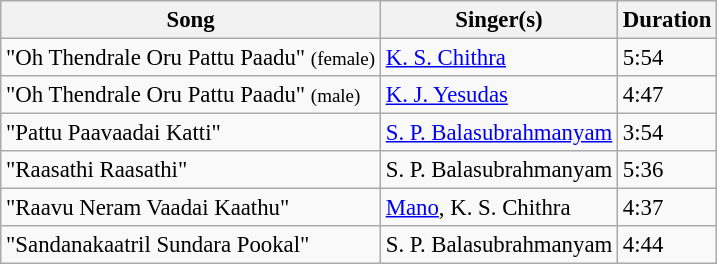<table class="wikitable" style="font-size:95%;">
<tr>
<th>Song</th>
<th>Singer(s)</th>
<th>Duration</th>
</tr>
<tr>
<td>"Oh Thendrale Oru Pattu Paadu" <small>(female)</small></td>
<td><a href='#'>K. S. Chithra</a></td>
<td>5:54</td>
</tr>
<tr>
<td>"Oh Thendrale Oru Pattu Paadu" <small>(male)</small></td>
<td><a href='#'>K. J. Yesudas</a></td>
<td>4:47</td>
</tr>
<tr>
<td>"Pattu Paavaadai Katti"</td>
<td><a href='#'>S. P. Balasubrahmanyam</a></td>
<td>3:54</td>
</tr>
<tr>
<td>"Raasathi Raasathi"</td>
<td>S. P. Balasubrahmanyam</td>
<td>5:36</td>
</tr>
<tr>
<td>"Raavu Neram Vaadai Kaathu"</td>
<td><a href='#'>Mano</a>, K. S. Chithra</td>
<td>4:37</td>
</tr>
<tr>
<td>"Sandanakaatril Sundara Pookal"</td>
<td>S. P. Balasubrahmanyam</td>
<td>4:44</td>
</tr>
</table>
